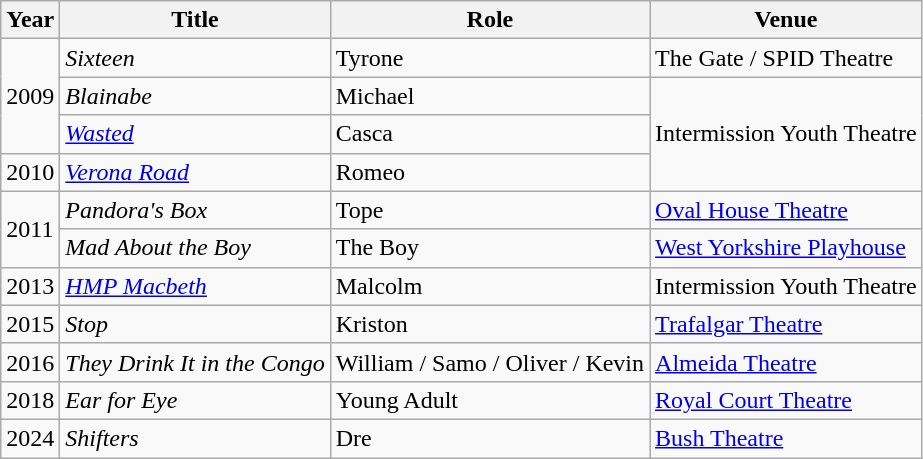<table class="wikitable sortable">
<tr>
<th>Year</th>
<th>Title</th>
<th>Role</th>
<th>Venue</th>
</tr>
<tr>
<td rowspan="3">2009</td>
<td><em>Sixteen</em></td>
<td>Tyrone</td>
<td>The Gate / SPID Theatre</td>
</tr>
<tr>
<td><em>Blainabe</em></td>
<td>Michael</td>
<td rowspan="3">Intermission Youth Theatre</td>
</tr>
<tr>
<td><em><a href='#'>Wasted</a></em></td>
<td>Casca</td>
</tr>
<tr>
<td>2010</td>
<td><em><a href='#'>Verona Road</a></em></td>
<td>Romeo</td>
</tr>
<tr>
<td rowspan="2">2011</td>
<td><em>Pandora's Box</em></td>
<td>Tope</td>
<td><a href='#'>Oval House Theatre</a></td>
</tr>
<tr>
<td><em>Mad About the Boy</em></td>
<td>The Boy</td>
<td><a href='#'>West Yorkshire Playhouse</a></td>
</tr>
<tr>
<td>2013</td>
<td><em><a href='#'>HMP Macbeth</a></em></td>
<td>Malcolm</td>
<td>Intermission Youth Theatre</td>
</tr>
<tr>
<td>2015</td>
<td><em>Stop</em></td>
<td>Kriston</td>
<td><a href='#'>Trafalgar Theatre</a></td>
</tr>
<tr>
<td>2016</td>
<td><em>They Drink It in the Congo</em></td>
<td>William / Samo / Oliver / Kevin</td>
<td><a href='#'>Almeida Theatre</a></td>
</tr>
<tr>
<td>2018</td>
<td><em>Ear for Eye</em></td>
<td>Young Adult</td>
<td><a href='#'>Royal Court Theatre</a></td>
</tr>
<tr>
<td>2024</td>
<td><em>Shifters</em></td>
<td>Dre</td>
<td><a href='#'>Bush Theatre</a></td>
</tr>
</table>
